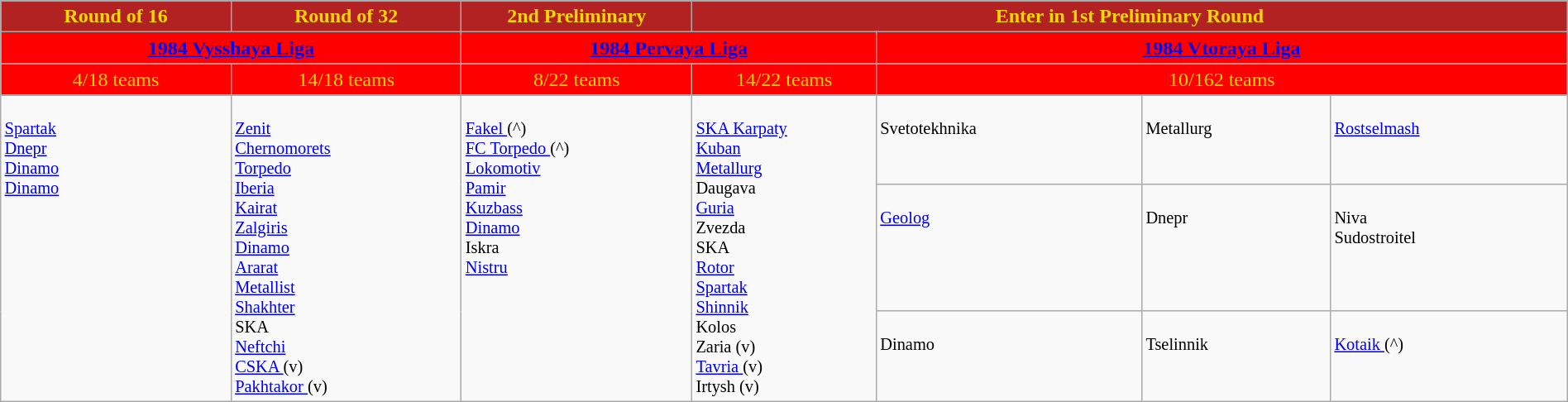<table class="wikitable" style="width:100%;">
<tr style="background:Firebrick; text-align:center;">
<td style="width:10%; color:Gold" colspan="1"><strong>Round of 16</strong></td>
<td style="width:10%; color:Gold" colspan="1"><strong>Round of 32</strong></td>
<td style="width:10%; color:Gold" colspan="1"><strong>2nd Preliminary</strong></td>
<td style="width:65%; color:Gold" colspan="4"><strong>Enter in 1st Preliminary Round</strong></td>
</tr>
<tr style="background:Red;">
<td style="text-align:center; width:8%; color:Gold" colspan=2><strong><a href='#'><span>1984 Vysshaya Liga</span></a></strong></td>
<td style="text-align:center; width:8%; color:Gold" colspan=2><strong><a href='#'><span>1984 Pervaya Liga</span></a></strong></td>
<td style="text-align:center; width:30%; color:Gold" colspan=3><strong><a href='#'><span>1984 Vtoraya Liga</span></a></strong></td>
</tr>
<tr style="background:Red;">
<td style="text-align:center; width:8%; color:Gold">4/18 teams</td>
<td style="text-align:center; width:8%; color:Gold">14/18 teams</td>
<td style="text-align:center; width:8%; color:Gold">8/22 teams</td>
<td style="text-align:center; width:8%; color:Gold">14/22 teams</td>
<td style="text-align:center; width:8%; color:Gold" colspan=3>10/162 teams</td>
</tr>
<tr style="vertical-align:top; font-size:85%;">
<td rowspan=3><br> <a href='#'>Spartak </a><br>
 <a href='#'>Dnepr </a><br>
 <a href='#'>Dinamo </a><br>
 <a href='#'>Dinamo </a></td>
<td rowspan=3><br> <a href='#'>Zenit </a><br>
 <a href='#'>Chernomorets </a><br>
 <a href='#'>Torpedo </a><br>
 <a href='#'>Iberia </a><br>
 <a href='#'>Kairat </a><br>
 <a href='#'>Zalgiris </a><br>
 <a href='#'>Dinamo </a><br>
 <a href='#'>Ararat </a><br>
 <a href='#'>Metallist </a><br>
 <a href='#'>Shakhter </a><br>
 SKA <br>
 <a href='#'>Neftchi </a><br>
 <a href='#'>CSKA </a> (v)<br>
 <a href='#'>Pakhtakor </a> (v)</td>
<td rowspan=3><br> <a href='#'>Fakel </a> (^)<br>
 <a href='#'>FC Torpedo </a> (^)<br>
 <a href='#'>Lokomotiv </a><br>
 <a href='#'>Pamir </a><br>
 <a href='#'>Kuzbass </a><br>
 <a href='#'>Dinamo </a><br>
 Iskra <br>
 <a href='#'>Nistru </a></td>
<td rowspan=3><br> <a href='#'>SKA Karpaty </a><br>
 <a href='#'>Kuban </a><br>
 <a href='#'>Metallurg </a><br>
 Daugava <br>
 <a href='#'>Guria </a><br>
 Zvezda <br>
 SKA <br>
 <a href='#'>Rotor </a><br>
 <a href='#'>Spartak </a><br>
 <a href='#'>Shinnik </a><br>
 Kolos <br>
 Zaria  (v)<br>
 <a href='#'>Tavria </a> (v)<br>
 Irtysh  (v)</td>
<td><br> Svetotekhnika <br></td>
<td><br> Metallurg <br></td>
<td><br> <a href='#'>Rostselmash </a><br></td>
</tr>
<tr style="vertical-align:top; font-size:85%;">
<td><br> <a href='#'>Geolog </a><br></td>
<td><br> Dnepr <br></td>
<td><br> Niva <br>
 Sudostroitel <br></td>
</tr>
<tr style="vertical-align:top; font-size:85%;">
<td><br> Dinamo <br></td>
<td><br> Tselinnik <br></td>
<td><br> <a href='#'>Kotaik </a> (^)<br></td>
</tr>
</table>
